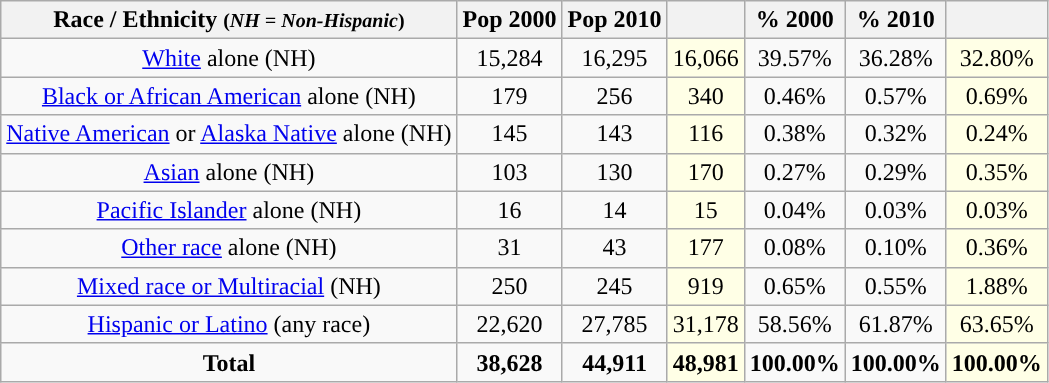<table class="wikitable" style="text-align:center;">
<tr>
<th>Race / Ethnicity <small>(<em>NH = Non-Hispanic</em>)</small></th>
<th>Pop 2000</th>
<th>Pop 2010</th>
<th></th>
<th>% 2000</th>
<th>% 2010</th>
<th></th>
</tr>
<tr>
<td><a href='#'>White</a> alone (NH)</td>
<td>15,284</td>
<td>16,295</td>
<td style='background: #ffffe6;'>16,066</td>
<td>39.57%</td>
<td>36.28%</td>
<td style='background: #ffffe6;'>32.80%</td>
</tr>
<tr>
<td><a href='#'>Black or African American</a> alone (NH)</td>
<td>179</td>
<td>256</td>
<td style='background: #ffffe6;'>340</td>
<td>0.46%</td>
<td>0.57%</td>
<td style='background: #ffffe6;'>0.69%</td>
</tr>
<tr>
<td><a href='#'>Native American</a> or <a href='#'>Alaska Native</a> alone (NH)</td>
<td>145</td>
<td>143</td>
<td style='background: #ffffe6;'>116</td>
<td>0.38%</td>
<td>0.32%</td>
<td style='background: #ffffe6;'>0.24%</td>
</tr>
<tr>
<td><a href='#'>Asian</a> alone (NH)</td>
<td>103</td>
<td>130</td>
<td style='background: #ffffe6;'>170</td>
<td>0.27%</td>
<td>0.29%</td>
<td style='background: #ffffe6;'>0.35%</td>
</tr>
<tr>
<td><a href='#'>Pacific Islander</a> alone (NH)</td>
<td>16</td>
<td>14</td>
<td style='background: #ffffe6;'>15</td>
<td>0.04%</td>
<td>0.03%</td>
<td style='background: #ffffe6;'>0.03%</td>
</tr>
<tr>
<td><a href='#'>Other race</a> alone (NH)</td>
<td>31</td>
<td>43</td>
<td style='background: #ffffe6;'>177</td>
<td>0.08%</td>
<td>0.10%</td>
<td style='background: #ffffe6;'>0.36%</td>
</tr>
<tr>
<td><a href='#'>Mixed race or Multiracial</a> (NH)</td>
<td>250</td>
<td>245</td>
<td style='background: #ffffe6;'>919</td>
<td>0.65%</td>
<td>0.55%</td>
<td style='background: #ffffe6;'>1.88%</td>
</tr>
<tr>
<td><a href='#'>Hispanic or Latino</a> (any race)</td>
<td>22,620</td>
<td>27,785</td>
<td style='background: #ffffe6;'>31,178</td>
<td>58.56%</td>
<td>61.87%</td>
<td style='background: #ffffe6;'>63.65%</td>
</tr>
<tr>
<td><strong>Total</strong></td>
<td><strong>38,628</strong></td>
<td><strong>44,911</strong></td>
<td style='background: #ffffe6;'><strong>48,981</strong></td>
<td><strong>100.00%</strong></td>
<td><strong>100.00%</strong></td>
<td style='background: #ffffe6;'><strong>100.00%</strong></td>
</tr>
</table>
